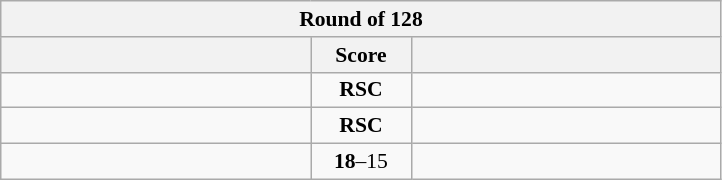<table class="wikitable" style="text-align: center; font-size:90% ">
<tr>
<th colspan=3>Round of 128</th>
</tr>
<tr>
<th align="right" width="200"></th>
<th width="60">Score</th>
<th align="left" width="200"></th>
</tr>
<tr>
<td align=left></td>
<td align=center><strong>RSC</strong></td>
<td align=left><strong></strong></td>
</tr>
<tr>
<td align=left><strong></strong></td>
<td align=center><strong>RSC</strong></td>
<td align=left></td>
</tr>
<tr>
<td align=left><strong></strong></td>
<td align=center><strong>18</strong>–15</td>
<td align=left></td>
</tr>
</table>
